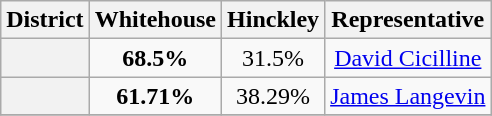<table class=wikitable>
<tr>
<th>District</th>
<th>Whitehouse</th>
<th>Hinckley</th>
<th>Representative</th>
</tr>
<tr align=center>
<th></th>
<td><strong>68.5%</strong></td>
<td>31.5%</td>
<td><a href='#'>David Cicilline</a></td>
</tr>
<tr align=center>
<th></th>
<td><strong>61.71%</strong></td>
<td>38.29%</td>
<td><a href='#'>James Langevin</a></td>
</tr>
<tr align=center>
</tr>
</table>
